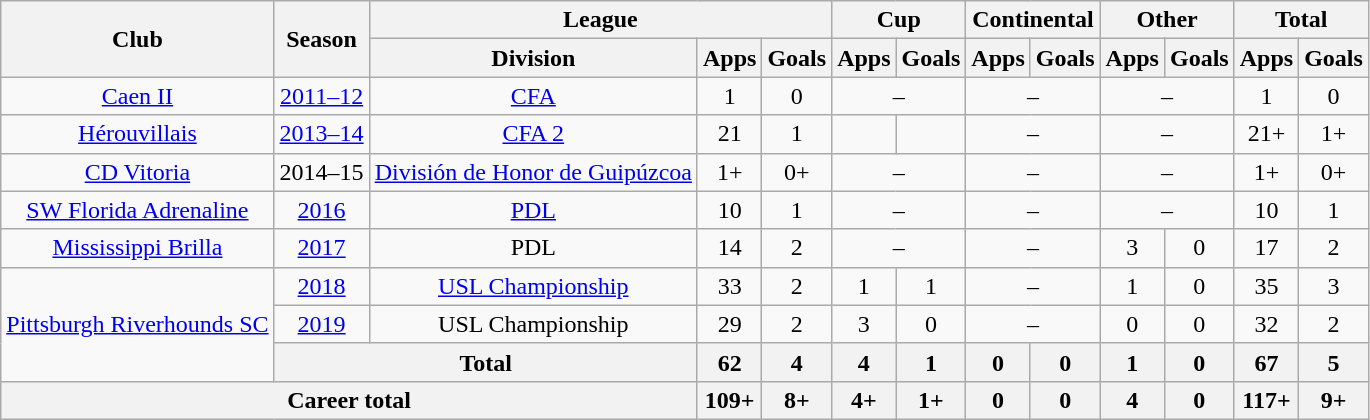<table class="wikitable" style="text-align: center;">
<tr>
<th rowspan=2>Club</th>
<th rowspan=2>Season</th>
<th colspan=3>League</th>
<th colspan=2>Cup</th>
<th colspan=2>Continental</th>
<th colspan=2>Other</th>
<th colspan=2>Total</th>
</tr>
<tr>
<th>Division</th>
<th>Apps</th>
<th>Goals</th>
<th>Apps</th>
<th>Goals</th>
<th>Apps</th>
<th>Goals</th>
<th>Apps</th>
<th>Goals</th>
<th>Apps</th>
<th>Goals</th>
</tr>
<tr>
<td><a href='#'>Caen II</a></td>
<td><a href='#'>2011–12</a></td>
<td><a href='#'>CFA</a></td>
<td>1</td>
<td>0</td>
<td colspan=2>–</td>
<td colspan=2>–</td>
<td colspan=2>–</td>
<td>1</td>
<td>0</td>
</tr>
<tr>
<td><a href='#'>Hérouvillais</a></td>
<td><a href='#'>2013–14</a></td>
<td><a href='#'>CFA 2</a></td>
<td>21</td>
<td>1</td>
<td></td>
<td></td>
<td colspan=2>–</td>
<td colspan=2>–</td>
<td>21+</td>
<td>1+</td>
</tr>
<tr>
<td><a href='#'>CD Vitoria</a></td>
<td>2014–15</td>
<td><a href='#'>División de Honor de Guipúzcoa</a></td>
<td>1+</td>
<td>0+</td>
<td colspan=2>–</td>
<td colspan=2>–</td>
<td colspan=2>–</td>
<td>1+</td>
<td>0+</td>
</tr>
<tr>
<td><a href='#'>SW Florida Adrenaline</a></td>
<td><a href='#'>2016</a></td>
<td><a href='#'>PDL</a></td>
<td>10</td>
<td>1</td>
<td colspan=2>–</td>
<td colspan=2>–</td>
<td colspan=2>–</td>
<td>10</td>
<td>1</td>
</tr>
<tr>
<td><a href='#'>Mississippi Brilla</a></td>
<td><a href='#'>2017</a></td>
<td>PDL</td>
<td>14</td>
<td>2</td>
<td colspan=2>–</td>
<td colspan=2>–</td>
<td>3</td>
<td>0</td>
<td>17</td>
<td>2</td>
</tr>
<tr>
<td rowspan=3><a href='#'>Pittsburgh Riverhounds SC</a></td>
<td><a href='#'>2018</a></td>
<td><a href='#'>USL Championship</a></td>
<td>33</td>
<td>2</td>
<td>1</td>
<td>1</td>
<td colspan=2>–</td>
<td>1</td>
<td>0</td>
<td>35</td>
<td>3</td>
</tr>
<tr>
<td><a href='#'>2019</a></td>
<td>USL Championship</td>
<td>29</td>
<td>2</td>
<td>3</td>
<td>0</td>
<td colspan=2>–</td>
<td>0</td>
<td>0</td>
<td>32</td>
<td>2</td>
</tr>
<tr>
<th colspan=2>Total</th>
<th>62</th>
<th>4</th>
<th>4</th>
<th>1</th>
<th>0</th>
<th>0</th>
<th>1</th>
<th>0</th>
<th>67</th>
<th>5</th>
</tr>
<tr>
<th colspan=3>Career total</th>
<th>109+</th>
<th>8+</th>
<th>4+</th>
<th>1+</th>
<th>0</th>
<th>0</th>
<th>4</th>
<th>0</th>
<th>117+</th>
<th>9+</th>
</tr>
</table>
